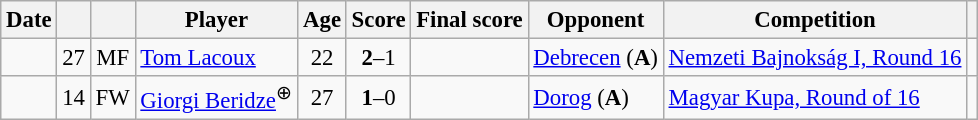<table class="wikitable sortable" style="text-align:center; font-size:95%;">
<tr>
<th>Date</th>
<th></th>
<th></th>
<th>Player</th>
<th>Age</th>
<th>Score</th>
<th>Final score</th>
<th>Opponent</th>
<th>Competition</th>
<th class="unsortable"></th>
</tr>
<tr>
<td data-sort-value="1"></td>
<td>27</td>
<td>MF</td>
<td style="text-align:left;" data-sort-value="Lacoux"> <a href='#'>Tom Lacoux</a></td>
<td>22</td>
<td><strong>2</strong>–1</td>
<td></td>
<td style="text-align:left;"><a href='#'>Debrecen</a> (<strong>A</strong>)</td>
<td style="text-align:left;"><a href='#'>Nemzeti Bajnokság I, Round 16</a></td>
<td></td>
</tr>
<tr>
<td data-sort-value="2"></td>
<td>14</td>
<td>FW</td>
<td style="text-align:left;"> <a href='#'>Giorgi Beridze</a><sup>⊕</sup></td>
<td>27</td>
<td><strong>1</strong>–0</td>
<td></td>
<td style="text-align:left;"><a href='#'>Dorog</a> (<strong>A</strong>)</td>
<td style="text-align:left;"><a href='#'>Magyar Kupa, Round of 16</a></td>
<td></td>
</tr>
</table>
